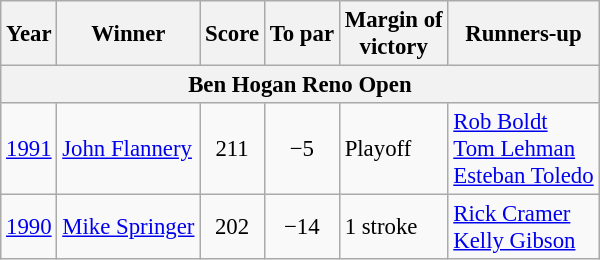<table class="wikitable" style="font-size:95%">
<tr>
<th>Year</th>
<th>Winner</th>
<th>Score</th>
<th>To par</th>
<th>Margin of<br>victory</th>
<th>Runners-up</th>
</tr>
<tr>
<th colspan=6>Ben Hogan Reno Open</th>
</tr>
<tr>
<td><a href='#'>1991</a></td>
<td> <a href='#'>John Flannery</a></td>
<td align=center>211</td>
<td align=center>−5</td>
<td>Playoff</td>
<td> <a href='#'>Rob Boldt</a><br> <a href='#'>Tom Lehman</a><br> <a href='#'>Esteban Toledo</a></td>
</tr>
<tr>
<td><a href='#'>1990</a></td>
<td> <a href='#'>Mike Springer</a></td>
<td align=center>202</td>
<td align=center>−14</td>
<td>1 stroke</td>
<td> <a href='#'>Rick Cramer</a><br> <a href='#'>Kelly Gibson</a></td>
</tr>
</table>
